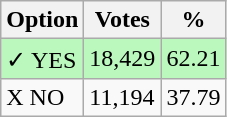<table class="wikitable">
<tr>
<th>Option</th>
<th>Votes</th>
<th>%</th>
</tr>
<tr>
<td style=background:#bbf8be>✓ YES</td>
<td style=background:#bbf8be>18,429</td>
<td style=background:#bbf8be>62.21</td>
</tr>
<tr>
<td>X NO</td>
<td>11,194</td>
<td>37.79</td>
</tr>
</table>
